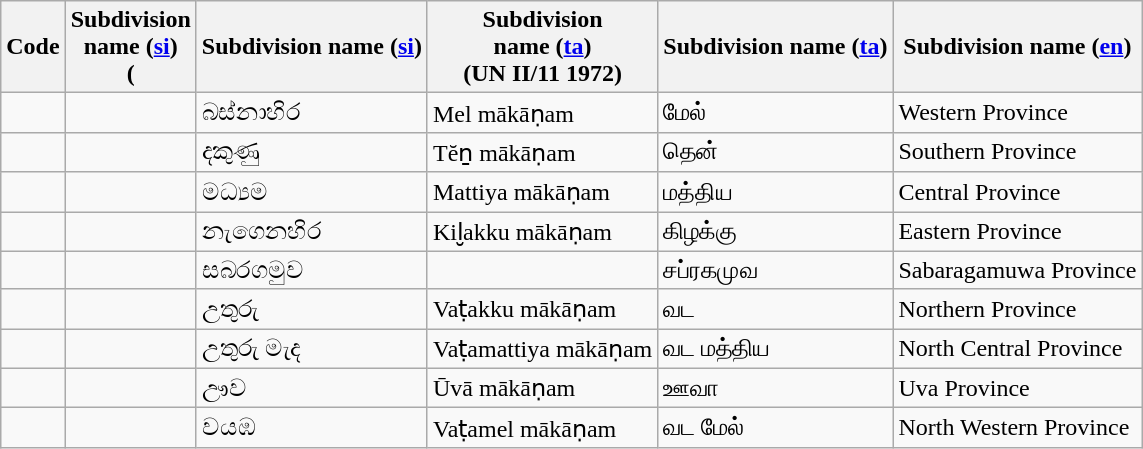<table class="wikitable sortable">
<tr>
<th>Code</th>
<th>Subdivision<br>name (<a href='#'>si</a>)<br>(</th>
<th>Subdivision name (<a href='#'>si</a>)<br></th>
<th>Subdivision<br>name (<a href='#'>ta</a>)<br>(UN II/11 1972)</th>
<th>Subdivision name (<a href='#'>ta</a>)<br></th>
<th>Subdivision name (<a href='#'>en</a>)</th>
</tr>
<tr>
<td></td>
<td></td>
<td>බස්නාහිර</td>
<td>Mel mākāṇam</td>
<td>மேல்</td>
<td>Western Province</td>
</tr>
<tr>
<td></td>
<td></td>
<td>දකුණු</td>
<td>Tĕṉ mākāṇam</td>
<td>தென்</td>
<td>Southern Province</td>
</tr>
<tr>
<td></td>
<td></td>
<td>මධ්‍යම</td>
<td>Mattiya mākāṇam</td>
<td>மத்திய</td>
<td>Central Province</td>
</tr>
<tr>
<td></td>
<td></td>
<td>නැගෙනහිර</td>
<td>Kil̮akku mākāṇam</td>
<td>கிழக்கு</td>
<td>Eastern Province</td>
</tr>
<tr>
<td></td>
<td></td>
<td>සබරගමුව</td>
<td></td>
<td>சப்ரகமுவ</td>
<td>Sabaragamuwa Province</td>
</tr>
<tr>
<td></td>
<td></td>
<td>උතුරු</td>
<td>Vaṭakku mākāṇam</td>
<td>வட</td>
<td>Northern Province</td>
</tr>
<tr>
<td></td>
<td></td>
<td>උතුරු මැද</td>
<td>Vaṭamattiya mākāṇam</td>
<td>வட மத்திய</td>
<td>North Central Province</td>
</tr>
<tr>
<td></td>
<td></td>
<td>ඌව</td>
<td>Ūvā mākāṇam</td>
<td>ஊவா</td>
<td>Uva Province</td>
</tr>
<tr>
<td></td>
<td></td>
<td>වයඹ</td>
<td>Vaṭamel mākāṇam</td>
<td>வட மேல்</td>
<td>North Western Province</td>
</tr>
</table>
